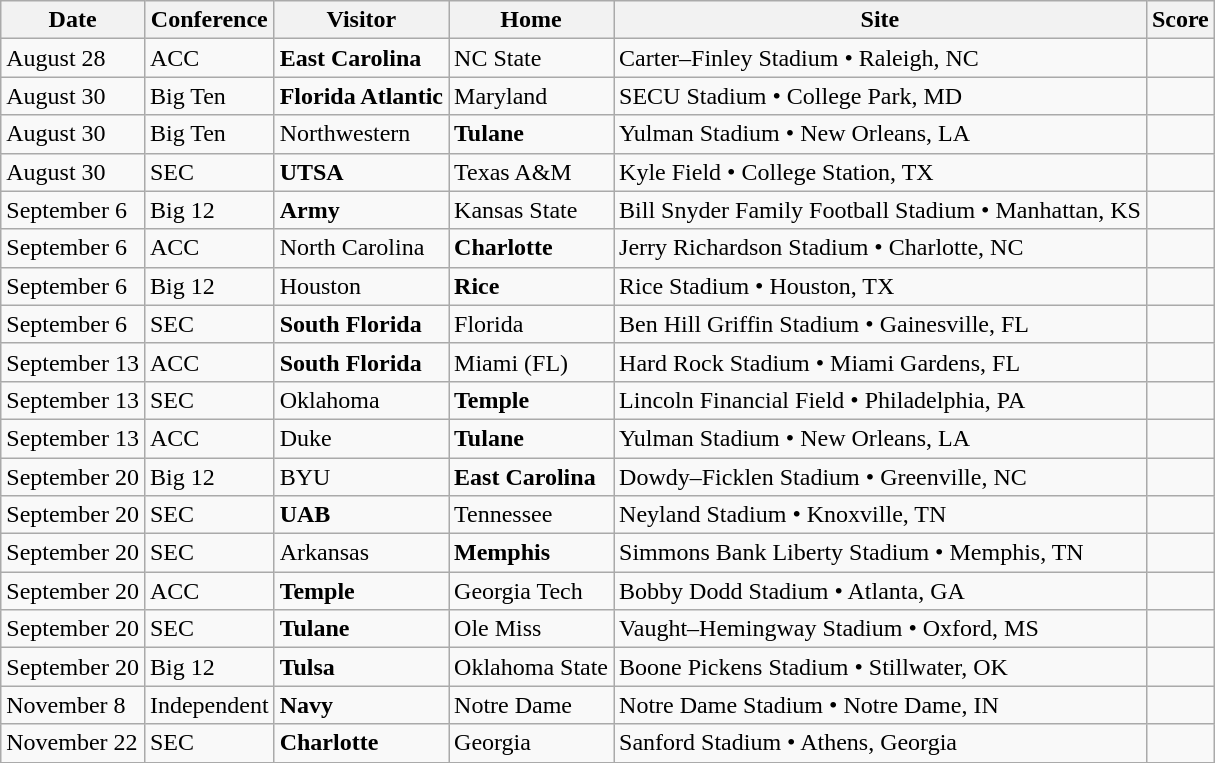<table class="wikitable">
<tr>
<th>Date</th>
<th>Conference</th>
<th>Visitor</th>
<th>Home</th>
<th>Site</th>
<th>Score</th>
</tr>
<tr>
<td>August 28</td>
<td>ACC</td>
<td><strong>East Carolina</strong></td>
<td>NC State</td>
<td>Carter–Finley Stadium • Raleigh, NC</td>
<td> </td>
</tr>
<tr>
<td>August 30</td>
<td>Big Ten</td>
<td><strong>Florida Atlantic</strong></td>
<td>Maryland</td>
<td>SECU Stadium • College Park, MD</td>
<td> </td>
</tr>
<tr>
<td>August 30</td>
<td>Big Ten</td>
<td>Northwestern</td>
<td><strong>Tulane</strong></td>
<td>Yulman Stadium • New Orleans, LA</td>
<td> </td>
</tr>
<tr>
<td>August 30</td>
<td>SEC</td>
<td><strong>UTSA</strong></td>
<td>Texas A&M</td>
<td>Kyle Field • College Station, TX</td>
<td> </td>
</tr>
<tr>
<td>September 6</td>
<td>Big 12</td>
<td><strong>Army</strong></td>
<td>Kansas State</td>
<td>Bill Snyder Family Football Stadium • Manhattan, KS</td>
<td> </td>
</tr>
<tr>
<td>September 6</td>
<td>ACC</td>
<td>North Carolina</td>
<td><strong>Charlotte</strong></td>
<td>Jerry Richardson Stadium • Charlotte, NC</td>
<td> </td>
</tr>
<tr>
<td>September 6</td>
<td>Big 12</td>
<td>Houston</td>
<td><strong>Rice</strong></td>
<td>Rice Stadium • Houston, TX</td>
<td> </td>
</tr>
<tr>
<td>September 6</td>
<td>SEC</td>
<td><strong>South Florida</strong></td>
<td>Florida</td>
<td>Ben Hill Griffin Stadium • Gainesville, FL</td>
<td> </td>
</tr>
<tr>
<td>September 13</td>
<td>ACC</td>
<td><strong>South Florida</strong></td>
<td>Miami (FL)</td>
<td>Hard Rock Stadium • Miami Gardens, FL</td>
<td> </td>
</tr>
<tr>
<td>September 13</td>
<td>SEC</td>
<td>Oklahoma</td>
<td><strong>Temple</strong></td>
<td>Lincoln Financial Field • Philadelphia, PA</td>
<td> </td>
</tr>
<tr>
<td>September 13</td>
<td>ACC</td>
<td>Duke</td>
<td><strong>Tulane</strong></td>
<td>Yulman Stadium • New Orleans, LA</td>
<td> </td>
</tr>
<tr>
<td>September 20</td>
<td>Big 12</td>
<td>BYU</td>
<td><strong>East Carolina</strong></td>
<td>Dowdy–Ficklen Stadium • Greenville, NC</td>
<td> </td>
</tr>
<tr>
<td>September 20</td>
<td>SEC</td>
<td><strong>UAB</strong></td>
<td>Tennessee</td>
<td>Neyland Stadium • Knoxville, TN</td>
<td> </td>
</tr>
<tr>
<td>September 20</td>
<td>SEC</td>
<td>Arkansas</td>
<td><strong>Memphis</strong></td>
<td>Simmons Bank Liberty Stadium • Memphis, TN</td>
<td> </td>
</tr>
<tr>
<td>September 20</td>
<td>ACC</td>
<td><strong>Temple</strong></td>
<td>Georgia Tech</td>
<td>Bobby Dodd Stadium • Atlanta, GA</td>
<td> </td>
</tr>
<tr>
<td>September 20</td>
<td>SEC</td>
<td><strong>Tulane</strong></td>
<td>Ole Miss</td>
<td>Vaught–Hemingway Stadium • Oxford, MS</td>
<td> </td>
</tr>
<tr>
<td>September 20</td>
<td>Big 12</td>
<td><strong>Tulsa</strong></td>
<td>Oklahoma State</td>
<td>Boone Pickens Stadium • Stillwater, OK</td>
<td> </td>
</tr>
<tr>
<td>November 8</td>
<td>Independent</td>
<td><strong>Navy</strong></td>
<td>Notre Dame</td>
<td>Notre Dame Stadium • Notre Dame, IN</td>
<td> </td>
</tr>
<tr>
<td>November 22</td>
<td>SEC</td>
<td><strong>Charlotte</strong></td>
<td>Georgia</td>
<td>Sanford Stadium • Athens, Georgia</td>
<td> </td>
</tr>
<tr>
</tr>
</table>
